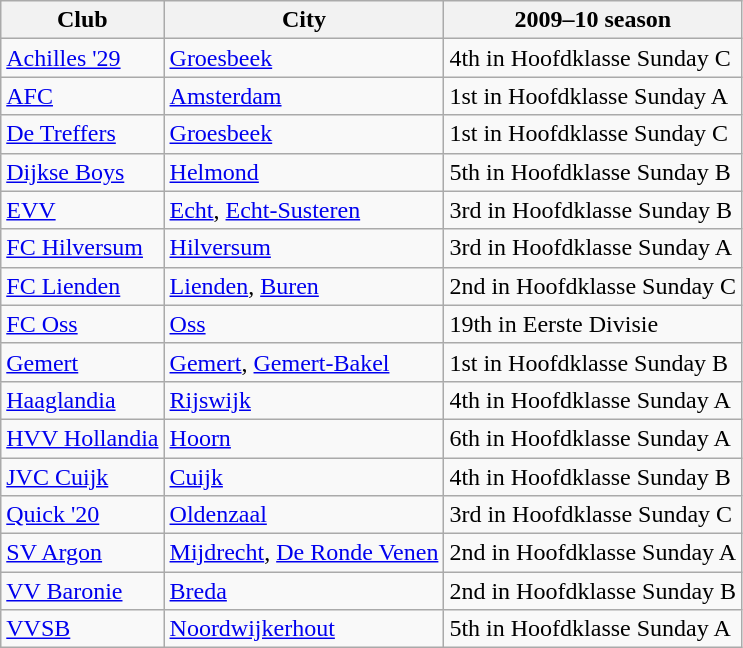<table class="wikitable">
<tr>
<th>Club</th>
<th>City</th>
<th>2009–10 season</th>
</tr>
<tr>
<td><a href='#'>Achilles '29</a></td>
<td><a href='#'>Groesbeek</a></td>
<td>4th in Hoofdklasse Sunday C</td>
</tr>
<tr>
<td><a href='#'>AFC</a></td>
<td><a href='#'>Amsterdam</a></td>
<td>1st in Hoofdklasse Sunday A</td>
</tr>
<tr>
<td><a href='#'>De Treffers</a></td>
<td><a href='#'>Groesbeek</a></td>
<td>1st in Hoofdklasse Sunday C</td>
</tr>
<tr>
<td><a href='#'>Dijkse Boys</a></td>
<td><a href='#'>Helmond</a></td>
<td>5th in Hoofdklasse Sunday B</td>
</tr>
<tr>
<td><a href='#'>EVV</a></td>
<td><a href='#'>Echt</a>, <a href='#'>Echt-Susteren</a></td>
<td>3rd in Hoofdklasse Sunday B</td>
</tr>
<tr>
<td><a href='#'>FC Hilversum</a></td>
<td><a href='#'>Hilversum</a></td>
<td>3rd in Hoofdklasse Sunday A</td>
</tr>
<tr>
<td><a href='#'>FC Lienden</a></td>
<td><a href='#'>Lienden</a>, <a href='#'>Buren</a></td>
<td>2nd in Hoofdklasse Sunday C</td>
</tr>
<tr>
<td><a href='#'>FC Oss</a></td>
<td><a href='#'>Oss</a></td>
<td>19th in Eerste Divisie</td>
</tr>
<tr>
<td><a href='#'>Gemert</a></td>
<td><a href='#'>Gemert</a>, <a href='#'>Gemert-Bakel</a></td>
<td>1st in Hoofdklasse Sunday B</td>
</tr>
<tr>
<td><a href='#'>Haaglandia</a></td>
<td><a href='#'>Rijswijk</a></td>
<td>4th in Hoofdklasse Sunday A</td>
</tr>
<tr>
<td><a href='#'>HVV Hollandia</a></td>
<td><a href='#'>Hoorn</a></td>
<td>6th in Hoofdklasse Sunday A</td>
</tr>
<tr>
<td><a href='#'>JVC Cuijk</a></td>
<td><a href='#'>Cuijk</a></td>
<td>4th in Hoofdklasse Sunday B</td>
</tr>
<tr>
<td><a href='#'>Quick '20</a></td>
<td><a href='#'>Oldenzaal</a></td>
<td>3rd in Hoofdklasse Sunday C</td>
</tr>
<tr>
<td><a href='#'>SV Argon</a></td>
<td><a href='#'>Mijdrecht</a>, <a href='#'>De Ronde Venen</a></td>
<td>2nd in Hoofdklasse Sunday A</td>
</tr>
<tr>
<td><a href='#'>VV Baronie</a></td>
<td><a href='#'>Breda</a></td>
<td>2nd in Hoofdklasse Sunday B</td>
</tr>
<tr>
<td><a href='#'>VVSB</a></td>
<td><a href='#'>Noordwijkerhout</a></td>
<td>5th in Hoofdklasse Sunday A</td>
</tr>
</table>
